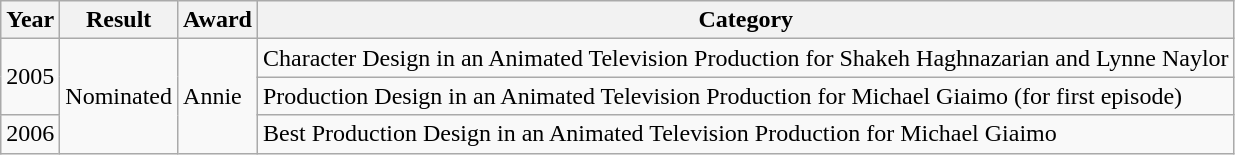<table class="wikitable">
<tr>
<th>Year</th>
<th>Result</th>
<th>Award</th>
<th>Category</th>
</tr>
<tr>
<td rowspan="2">2005</td>
<td rowspan="3">Nominated</td>
<td rowspan="3">Annie</td>
<td>Character Design in an Animated Television Production for Shakeh Haghnazarian and Lynne Naylor</td>
</tr>
<tr>
<td>Production Design in an Animated Television Production for Michael Giaimo (for first episode)</td>
</tr>
<tr>
<td>2006</td>
<td>Best Production Design in an Animated Television Production for Michael Giaimo</td>
</tr>
</table>
